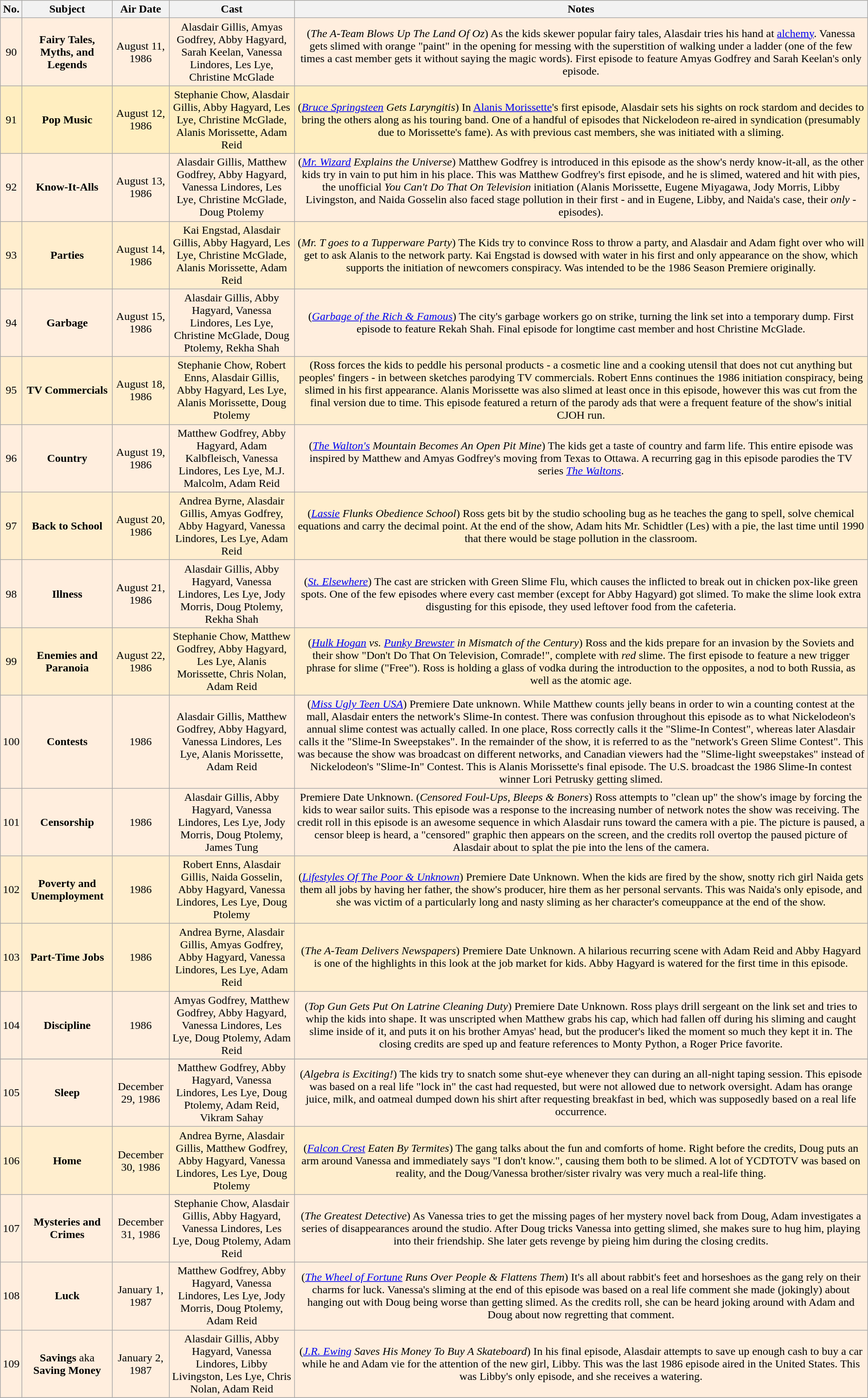<table class="wikitable" style="text-align:center; background:#FFEEDE">
<tr>
<th>No.</th>
<th>Subject</th>
<th>Air Date</th>
<th>Cast</th>
<th>Notes</th>
</tr>
<tr>
<td>90</td>
<td><strong>Fairy Tales, Myths, and Legends</strong></td>
<td>August 11, 1986</td>
<td>Alasdair Gillis, Amyas Godfrey, Abby Hagyard, Sarah Keelan, Vanessa Lindores, Les Lye, Christine McGlade</td>
<td>(<em>The A-Team Blows Up The Land Of Oz</em>) As the kids skewer popular fairy tales, Alasdair tries his hand at <a href='#'>alchemy</a>. Vanessa gets slimed with orange "paint" in the opening for messing with the superstition of walking under a ladder (one of the few times a cast member gets it without saying the magic words). First episode to feature Amyas Godfrey and Sarah Keelan's only episode.</td>
</tr>
<tr bgcolor="FFEECG">
<td>91</td>
<td><strong>Pop Music</strong></td>
<td>August 12, 1986</td>
<td>Stephanie Chow, Alasdair Gillis, Abby Hagyard, Les Lye, Christine McGlade, Alanis Morissette, Adam Reid</td>
<td>(<em><a href='#'>Bruce Springsteen</a> Gets Laryngitis</em>) In <a href='#'>Alanis Morissette</a>'s first episode, Alasdair sets his sights on rock stardom and decides to bring the others along as his touring band. One of a handful of episodes that Nickelodeon re-aired in syndication (presumably due to Morissette's fame). As with previous cast members, she was initiated with a sliming.</td>
</tr>
<tr>
<td>92</td>
<td><strong>Know-It-Alls</strong></td>
<td>August 13, 1986</td>
<td>Alasdair Gillis, Matthew Godfrey, Abby Hagyard, Vanessa Lindores, Les Lye, Christine McGlade, Doug Ptolemy</td>
<td>(<em><a href='#'>Mr. Wizard</a> Explains the Universe</em>) Matthew Godfrey is introduced in this episode as the show's nerdy know-it-all, as the other kids try in vain to put him in his place. This was Matthew Godfrey's first episode, and he is slimed, watered and hit with pies, the unofficial <em>You Can't Do That On Television</em> initiation (Alanis Morissette, Eugene Miyagawa, Jody Morris, Libby Livingston, and Naida Gosselin also faced stage pollution in their first - and in Eugene, Libby, and Naida's case, their <em>only</em> - episodes).  </td>
</tr>
<tr bgcolor="FFEECE">
<td>93</td>
<td><strong>Parties</strong></td>
<td>August 14, 1986</td>
<td>Kai Engstad, Alasdair Gillis, Abby Hagyard, Les Lye, Christine McGlade, Alanis Morissette, Adam Reid</td>
<td>(<em>Mr. T goes to a Tupperware Party</em>) The Kids try to convince Ross to throw a party, and Alasdair and Adam fight over who will get to ask Alanis to the network party. Kai Engstad is dowsed with water in his first and only appearance on the show, which supports the initiation of newcomers conspiracy. Was intended to be the 1986 Season Premiere originally.</td>
</tr>
<tr>
<td>94</td>
<td><strong>Garbage</strong></td>
<td>August 15, 1986</td>
<td>Alasdair Gillis, Abby Hagyard, Vanessa Lindores, Les Lye, Christine McGlade, Doug Ptolemy, Rekha Shah</td>
<td>(<em><a href='#'>Garbage of the Rich & Famous</a></em>) The city's garbage workers go on strike, turning the link set into a temporary dump. First episode to feature Rekah Shah. Final episode for longtime cast member and host Christine McGlade.</td>
</tr>
<tr bgcolor="FFEECE">
<td>95</td>
<td><strong>TV Commercials</strong></td>
<td>August 18, 1986</td>
<td>Stephanie Chow, Robert Enns, Alasdair Gillis, Abby Hagyard, Les Lye, Alanis Morissette, Doug Ptolemy</td>
<td>(Ross forces the kids to peddle his personal products - a cosmetic line and a cooking utensil that does not cut anything but peoples' fingers - in between sketches parodying TV commercials. Robert Enns continues the 1986 initiation conspiracy, being slimed in his first appearance. Alanis Morissette was also slimed at least once in this episode, however this was cut from the final version due to time. This episode featured a return of the parody ads that were a frequent feature of the show's initial CJOH run.</td>
</tr>
<tr>
<td>96</td>
<td><strong>Country</strong></td>
<td>August 19, 1986</td>
<td>Matthew Godfrey, Abby Hagyard, Adam Kalbfleisch, Vanessa Lindores, Les Lye, M.J. Malcolm, Adam Reid</td>
<td>(<em><a href='#'>The Walton's</a> Mountain Becomes An Open Pit Mine</em>) The kids get a taste of country and farm life.  This entire episode was  inspired by Matthew and Amyas Godfrey's moving from Texas to Ottawa. A recurring gag in this episode parodies the TV series <em><a href='#'>The Waltons</a></em>.</td>
</tr>
<tr bgcolor="FFEECE">
<td>97</td>
<td><strong>Back to School</strong></td>
<td>August 20, 1986</td>
<td>Andrea Byrne, Alasdair Gillis, Amyas Godfrey, Abby Hagyard, Vanessa Lindores, Les Lye, Adam Reid</td>
<td>(<em><a href='#'>Lassie</a> Flunks Obedience School</em>) Ross gets bit by the studio schooling bug as he teaches the gang to spell, solve chemical equations and carry the decimal point. At the end of the show, Adam hits Mr. Schidtler (Les) with a pie, the last time until 1990 that there would be stage pollution in the classroom.</td>
</tr>
<tr>
<td>98</td>
<td><strong>Illness</strong></td>
<td>August 21, 1986</td>
<td>Alasdair Gillis, Abby Hagyard, Vanessa Lindores, Les Lye, Jody Morris, Doug Ptolemy, Rekha Shah</td>
<td>(<em><a href='#'>St. Elsewhere</a></em>) The cast are stricken with Green Slime Flu, which causes the inflicted to break out in chicken pox-like green spots. One of the few episodes where every cast member (except for Abby Hagyard) got slimed. To make the slime look extra disgusting for this episode, they used leftover food from the cafeteria.</td>
</tr>
<tr bgcolor="FFEECE">
<td>99</td>
<td><strong>Enemies and Paranoia</strong></td>
<td>August 22, 1986</td>
<td>Stephanie Chow, Matthew Godfrey, Abby Hagyard, Les Lye, Alanis Morissette, Chris Nolan, Adam Reid</td>
<td>(<em><a href='#'>Hulk Hogan</a> vs. <a href='#'>Punky Brewster</a> in Mismatch of the Century</em>) Ross and the kids prepare for an invasion by the Soviets and their show "Don't Do That On Television, Comrade!", complete with <em>red</em> slime. The first episode to feature a new trigger phrase for slime ("Free"). Ross is holding a glass of vodka during the introduction to the opposites, a nod to both Russia, as well as the atomic age.</td>
</tr>
<tr>
<td>100</td>
<td><strong>Contests</strong></td>
<td>1986</td>
<td>Alasdair Gillis, Matthew Godfrey, Abby Hagyard, Vanessa Lindores, Les Lye, Alanis Morissette, Adam Reid</td>
<td>(<em><a href='#'>Miss Ugly Teen USA</a></em>) Premiere Date unknown. While Matthew counts jelly beans in order to win a counting contest at the mall, Alasdair enters the network's Slime-In contest. There was confusion throughout this episode as to what Nickelodeon's annual slime contest was actually called. In one place, Ross correctly calls it the "Slime-In Contest", whereas later Alasdair calls it the "Slime-In Sweepstakes". In the remainder of the show, it is referred to as the "network's Green Slime Contest". This was because the show was broadcast on different networks, and Canadian viewers had the "Slime-light sweepstakes" instead of Nickelodeon's "Slime-In" Contest. This is Alanis Morissette's final episode. The U.S. broadcast the 1986 Slime-In contest winner Lori Petrusky getting slimed.</td>
</tr>
<tr>
<td>101</td>
<td><strong>Censorship</strong></td>
<td>1986</td>
<td>Alasdair Gillis, Abby Hagyard, Vanessa Lindores, Les Lye, Jody Morris, Doug Ptolemy, James Tung</td>
<td>Premiere Date Unknown.  (<em>Censored Foul-Ups, Bleeps & Boners</em>) Ross attempts to "clean up" the show's image by forcing the kids to wear sailor suits. This episode was a response to the increasing number of network notes the show was receiving. The credit roll in this episode is an awesome sequence in which Alasdair runs toward the camera with a pie. The picture is paused, a censor bleep is heard, a "censored" graphic then appears on the screen, and the credits roll overtop the paused picture of Alasdair about to splat the pie into the lens of the camera.</td>
</tr>
<tr bgcolor="FFEECE">
<td>102</td>
<td><strong>Poverty and Unemployment</strong></td>
<td>1986</td>
<td>Robert Enns, Alasdair Gillis, Naida Gosselin, Abby Hagyard, Vanessa Lindores, Les Lye, Doug Ptolemy</td>
<td>(<em><a href='#'>Lifestyles Of The Poor & Unknown</a></em>) Premiere Date Unknown.  When the kids are fired by the show, snotty rich girl Naida gets them all jobs by having her father, the show's producer, hire them as her personal servants. This was Naida's only episode, and she was victim of a particularly long and nasty sliming as her character's comeuppance at the end of the show.</td>
</tr>
<tr bgcolor="FFEECE">
<td>103</td>
<td><strong>Part-Time Jobs</strong></td>
<td>1986</td>
<td>Andrea Byrne, Alasdair Gillis, Amyas Godfrey, Abby Hagyard, Vanessa Lindores, Les Lye, Adam Reid</td>
<td>(<em>The A-Team Delivers Newspapers</em>) Premiere Date Unknown. A hilarious recurring scene with Adam Reid and Abby Hagyard is one of the highlights in this look at the job market for kids. Abby Hagyard is watered for the first time in this episode. </td>
</tr>
<tr>
<td>104</td>
<td><strong>Discipline</strong></td>
<td>1986</td>
<td>Amyas Godfrey, Matthew Godfrey, Abby Hagyard, Vanessa Lindores, Les Lye, Doug Ptolemy, Adam Reid</td>
<td>(<em>Top Gun Gets Put On Latrine Cleaning Duty</em>) Premiere Date Unknown.  Ross plays drill sergeant on the link set and tries to whip the kids into shape. It was unscripted when Matthew grabs his cap, which had fallen off during his sliming and caught slime inside of it, and puts it on his brother Amyas' head, but the producer's liked the moment so much they kept it in. The closing credits are sped up and feature references to Monty Python, a Roger Price favorite.</td>
</tr>
<tr bgcolor="FFEECE">
</tr>
<tr>
<td>105</td>
<td><strong>Sleep</strong></td>
<td>December 29, 1986</td>
<td>Matthew Godfrey, Abby Hagyard, Vanessa Lindores, Les Lye, Doug Ptolemy, Adam Reid, Vikram Sahay</td>
<td>(<em>Algebra is Exciting!</em>) The kids try to snatch some shut-eye whenever they can during an all-night taping session. This episode was based on a real life "lock in" the cast had requested, but were not allowed due to network oversight. Adam has orange juice, milk, and oatmeal dumped down his shirt after requesting breakfast in bed, which was supposedly based on a real life occurrence.</td>
</tr>
<tr bgcolor="FFEECE">
<td>106</td>
<td><strong>Home</strong></td>
<td>December 30, 1986</td>
<td>Andrea Byrne, Alasdair Gillis, Matthew Godfrey, Abby Hagyard, Vanessa Lindores, Les Lye, Doug Ptolemy</td>
<td>(<em><a href='#'>Falcon Crest</a> Eaten By Termites</em>) The gang talks about the fun and comforts of home. Right before the credits, Doug puts an arm around Vanessa and immediately says "I don't know.", causing them both to be slimed. A lot of YCDTOTV was based on reality, and the Doug/Vanessa brother/sister rivalry was very much a real-life thing.</td>
</tr>
<tr>
<td>107</td>
<td><strong>Mysteries and Crimes</strong></td>
<td>December 31, 1986</td>
<td>Stephanie Chow, Alasdair Gillis, Abby Hagyard, Vanessa Lindores, Les Lye, Doug Ptolemy, Adam Reid</td>
<td>(<em>The Greatest Detective</em>) As Vanessa tries to get the missing pages of her mystery novel back from Doug, Adam investigates a series of disappearances around the studio. After Doug tricks Vanessa into getting slimed, she makes sure to hug him, playing into their friendship. She later gets revenge by pieing him during the closing credits.</td>
</tr>
<tr>
<td>108</td>
<td><strong>Luck</strong></td>
<td>January 1, 1987</td>
<td>Matthew Godfrey, Abby Hagyard, Vanessa Lindores, Les Lye, Jody Morris, Doug Ptolemy, Adam Reid</td>
<td>(<em><a href='#'>The Wheel of Fortune</a> Runs Over People & Flattens Them</em>) It's all about rabbit's feet and horseshoes as the gang rely on their charms for luck. Vanessa's sliming at the end of this episode was based on a real life comment she made (jokingly) about hanging out with Doug being worse than getting slimed. As the credits roll, she can be heard joking around with Adam and Doug about now regretting that comment.</td>
</tr>
<tr>
<td>109</td>
<td><strong>Savings</strong> aka <strong>Saving Money</strong></td>
<td>January 2, 1987</td>
<td>Alasdair Gillis, Abby Hagyard, Vanessa Lindores, Libby Livingston, Les Lye, Chris Nolan, Adam Reid</td>
<td>(<em><a href='#'>J.R. Ewing</a> Saves His Money To Buy A Skateboard</em>) In his final episode, Alasdair attempts to save up enough cash to buy a car while he and Adam vie for the attention of the new girl, Libby. This was the last 1986 episode aired in the United States. This was Libby's only episode, and she receives a watering. </td>
</tr>
<tr bgcolor="FFEECE">
</tr>
<tr>
</tr>
</table>
